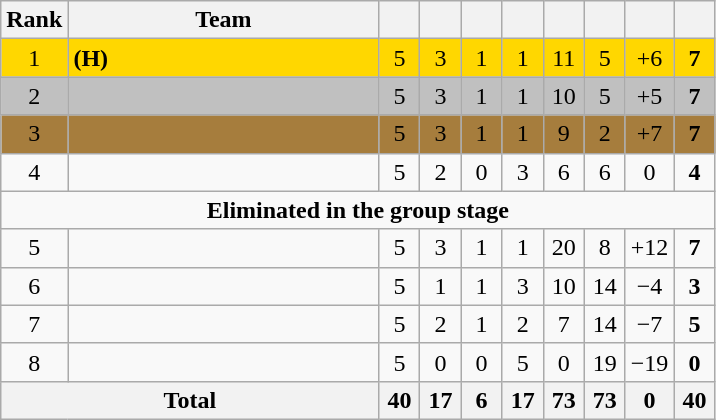<table class="wikitable" style="text-align:center">
<tr>
<th width=20>Rank</th>
<th width=200>Team</th>
<th width="20"></th>
<th width="20"></th>
<th width="20"></th>
<th width="20"></th>
<th width="20"></th>
<th width="20"></th>
<th width="20"></th>
<th width="20"></th>
</tr>
<tr style="background:gold;">
<td>1</td>
<td style="text-align:left;"> <strong>(H)</strong></td>
<td>5</td>
<td>3</td>
<td>1</td>
<td>1</td>
<td>11</td>
<td>5</td>
<td>+6</td>
<td><strong>7</strong></td>
</tr>
<tr style="background:silver;">
<td>2</td>
<td style="text-align:left;"></td>
<td>5</td>
<td>3</td>
<td>1</td>
<td>1</td>
<td>10</td>
<td>5</td>
<td>+5</td>
<td><strong>7</strong></td>
</tr>
<tr style="background:#a67d3d;">
<td>3</td>
<td style="text-align:left;"></td>
<td>5</td>
<td>3</td>
<td>1</td>
<td>1</td>
<td>9</td>
<td>2</td>
<td>+7</td>
<td><strong>7</strong></td>
</tr>
<tr>
<td>4</td>
<td style="text-align:left;"></td>
<td>5</td>
<td>2</td>
<td>0</td>
<td>3</td>
<td>6</td>
<td>6</td>
<td>0</td>
<td><strong>4</strong></td>
</tr>
<tr>
<td colspan=14><strong>Eliminated in the group stage</strong></td>
</tr>
<tr>
<td>5</td>
<td style="text-align:left;"></td>
<td>5</td>
<td>3</td>
<td>1</td>
<td>1</td>
<td>20</td>
<td>8</td>
<td>+12</td>
<td><strong>7</strong></td>
</tr>
<tr>
<td>6</td>
<td style="text-align:left;"></td>
<td>5</td>
<td>1</td>
<td>1</td>
<td>3</td>
<td>10</td>
<td>14</td>
<td>−4</td>
<td><strong>3</strong></td>
</tr>
<tr>
<td>7</td>
<td style="text-align:left;"></td>
<td>5</td>
<td>2</td>
<td>1</td>
<td>2</td>
<td>7</td>
<td>14</td>
<td>−7</td>
<td><strong>5</strong></td>
</tr>
<tr>
<td>8</td>
<td style="text-align:left;"></td>
<td>5</td>
<td>0</td>
<td>0</td>
<td>5</td>
<td>0</td>
<td>19</td>
<td>−19</td>
<td><strong>0</strong></td>
</tr>
<tr>
<th colspan=2>Total</th>
<th>40</th>
<th>17</th>
<th>6</th>
<th>17</th>
<th>73</th>
<th>73</th>
<th>0</th>
<th>40</th>
</tr>
</table>
